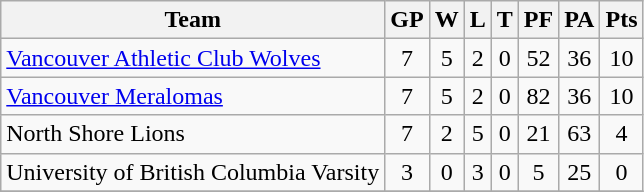<table class="wikitable">
<tr>
<th>Team</th>
<th>GP</th>
<th>W</th>
<th>L</th>
<th>T</th>
<th>PF</th>
<th>PA</th>
<th>Pts</th>
</tr>
<tr align="center">
<td align="left"><a href='#'>Vancouver Athletic Club Wolves</a></td>
<td>7</td>
<td>5</td>
<td>2</td>
<td>0</td>
<td>52</td>
<td>36</td>
<td>10</td>
</tr>
<tr align="center">
<td align="left"><a href='#'>Vancouver Meralomas</a></td>
<td>7</td>
<td>5</td>
<td>2</td>
<td>0</td>
<td>82</td>
<td>36</td>
<td>10</td>
</tr>
<tr align="center">
<td align="left">North Shore Lions</td>
<td>7</td>
<td>2</td>
<td>5</td>
<td>0</td>
<td>21</td>
<td>63</td>
<td>4</td>
</tr>
<tr align="center">
<td align="left">University of British Columbia Varsity</td>
<td>3</td>
<td>0</td>
<td>3</td>
<td>0</td>
<td>5</td>
<td>25</td>
<td>0</td>
</tr>
<tr align="center">
</tr>
</table>
